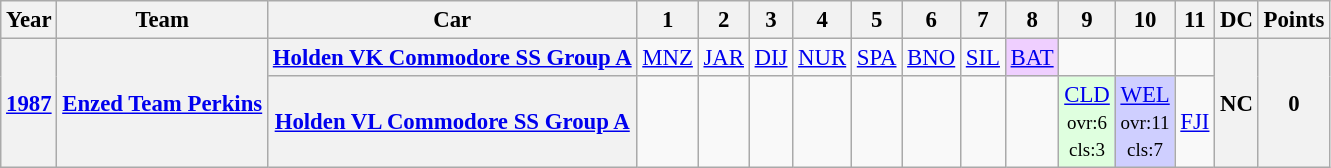<table class="wikitable" style="text-align:center; font-size:95%">
<tr>
<th>Year</th>
<th>Team</th>
<th>Car</th>
<th>1</th>
<th>2</th>
<th>3</th>
<th>4</th>
<th>5</th>
<th>6</th>
<th>7</th>
<th>8</th>
<th>9</th>
<th>10</th>
<th>11</th>
<th>DC</th>
<th>Points</th>
</tr>
<tr>
<th rowspan=2><a href='#'>1987</a></th>
<th rowspan=2> <a href='#'>Enzed Team Perkins</a></th>
<th><a href='#'>Holden VK Commodore SS Group A</a></th>
<td><a href='#'>MNZ</a></td>
<td><a href='#'>JAR</a></td>
<td><a href='#'>DIJ</a></td>
<td><a href='#'>NUR</a></td>
<td><a href='#'>SPA</a></td>
<td><a href='#'>BNO</a></td>
<td><a href='#'>SIL</a></td>
<td style="background:#efcfff;"><a href='#'>BAT</a><br></td>
<td></td>
<td></td>
<td></td>
<th rowspan=2>NC</th>
<th rowspan=2>0</th>
</tr>
<tr>
<th><a href='#'>Holden VL Commodore SS Group A</a></th>
<td></td>
<td></td>
<td></td>
<td></td>
<td></td>
<td></td>
<td></td>
<td></td>
<td style="background-color:#dfffdf;"><a href='#'>CLD</a><br><small>ovr:6<br>cls:3</small></td>
<td style="background-color:#cfcfff;"><a href='#'>WEL</a><br><small>ovr:11<br>cls:7</small></td>
<td><a href='#'>FJI</a></td>
</tr>
</table>
